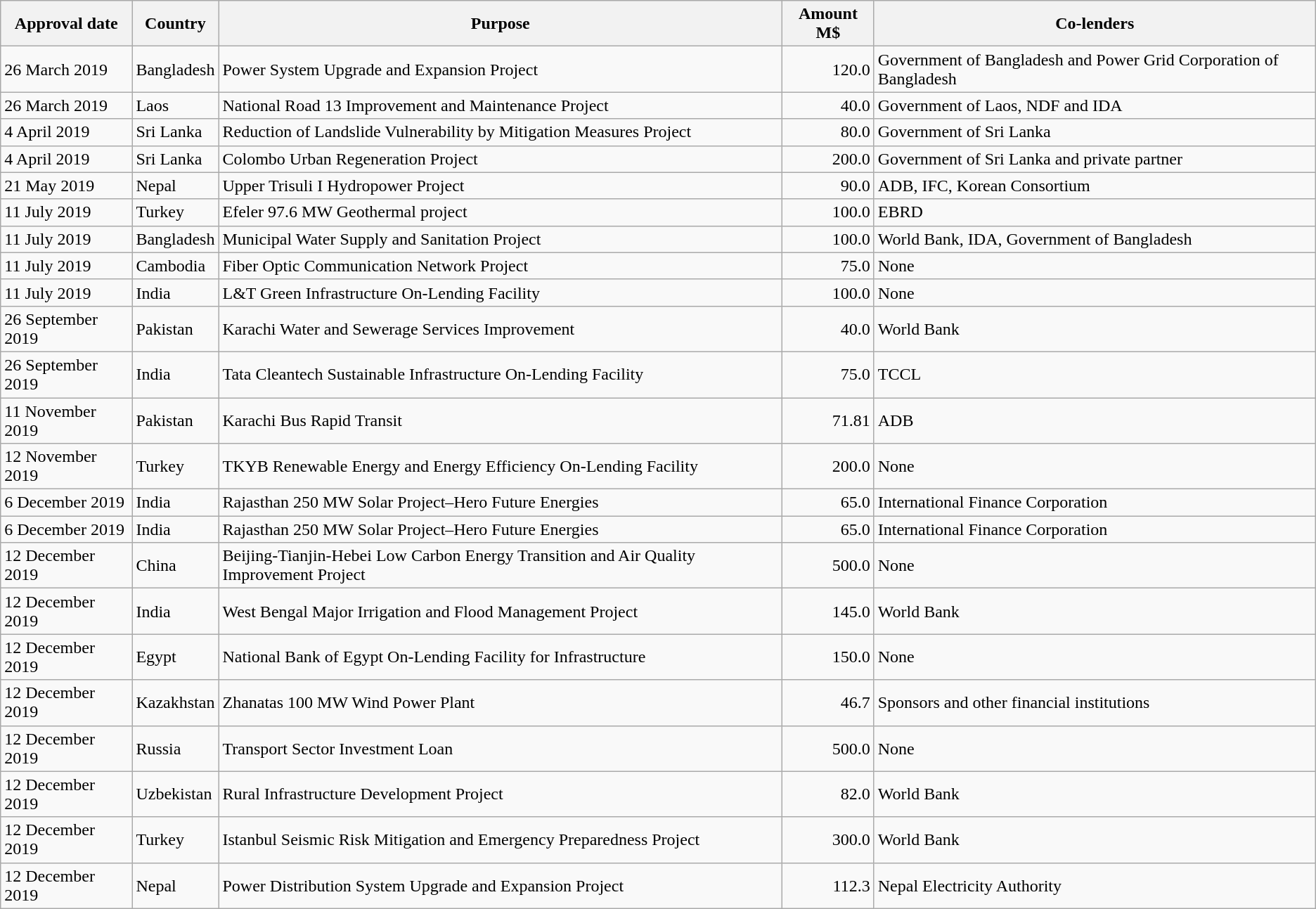<table class="wikitable sortable">
<tr>
<th>Approval date</th>
<th>Country</th>
<th>Purpose</th>
<th>Amount M$</th>
<th>Co-lenders</th>
</tr>
<tr>
<td>26 March 2019</td>
<td>Bangladesh</td>
<td>Power System Upgrade and Expansion Project</td>
<td style="text-align:right">120.0</td>
<td>Government of Bangladesh and Power Grid Corporation of Bangladesh</td>
</tr>
<tr>
<td>26 March 2019</td>
<td>Laos</td>
<td>National Road 13 Improvement and Maintenance Project</td>
<td style="text-align:right">40.0</td>
<td>Government of Laos, NDF and IDA</td>
</tr>
<tr>
<td>4 April 2019</td>
<td>Sri Lanka</td>
<td>Reduction of Landslide Vulnerability by Mitigation Measures Project</td>
<td style="text-align:right">80.0</td>
<td>Government of Sri Lanka</td>
</tr>
<tr>
<td>4 April 2019</td>
<td>Sri Lanka</td>
<td>Colombo Urban Regeneration Project</td>
<td style="text-align:right">200.0</td>
<td>Government of Sri Lanka and private partner</td>
</tr>
<tr>
<td>21 May 2019</td>
<td>Nepal</td>
<td>Upper Trisuli I Hydropower Project</td>
<td style="text-align:right">90.0</td>
<td>ADB, IFC, Korean Consortium</td>
</tr>
<tr>
<td>11 July 2019</td>
<td>Turkey</td>
<td>Efeler 97.6 MW Geothermal project</td>
<td style="text-align:right">100.0</td>
<td>EBRD</td>
</tr>
<tr>
<td>11 July 2019</td>
<td>Bangladesh</td>
<td>Municipal Water Supply and Sanitation Project</td>
<td style="text-align:right">100.0</td>
<td>World Bank, IDA, Government of Bangladesh</td>
</tr>
<tr>
<td>11 July 2019</td>
<td>Cambodia</td>
<td>Fiber Optic Communication Network Project</td>
<td style="text-align:right">75.0</td>
<td>None</td>
</tr>
<tr>
<td>11 July 2019</td>
<td>India</td>
<td>L&T Green Infrastructure On-Lending Facility</td>
<td style="text-align:right">100.0</td>
<td>None</td>
</tr>
<tr>
<td>26 September 2019</td>
<td>Pakistan</td>
<td>Karachi Water and Sewerage Services Improvement</td>
<td style="text-align:right">40.0</td>
<td>World Bank</td>
</tr>
<tr>
<td>26 September 2019</td>
<td>India</td>
<td>Tata Cleantech Sustainable Infrastructure On-Lending Facility</td>
<td style="text-align:right">75.0</td>
<td>TCCL</td>
</tr>
<tr>
<td>11 November 2019</td>
<td>Pakistan</td>
<td>Karachi Bus Rapid Transit</td>
<td style="text-align:right">71.81</td>
<td>ADB</td>
</tr>
<tr>
<td>12 November 2019</td>
<td>Turkey</td>
<td>TKYB Renewable Energy and Energy Efficiency On-Lending Facility</td>
<td style="text-align:right">200.0</td>
<td>None</td>
</tr>
<tr>
<td>6 December 2019</td>
<td>India</td>
<td>Rajasthan 250 MW Solar Project–Hero Future Energies</td>
<td style="text-align:right">65.0</td>
<td>International Finance Corporation</td>
</tr>
<tr>
<td>6 December 2019</td>
<td>India</td>
<td>Rajasthan 250 MW Solar Project–Hero Future Energies</td>
<td style="text-align:right">65.0</td>
<td>International Finance Corporation</td>
</tr>
<tr>
<td>12 December 2019</td>
<td>China</td>
<td>Beijing-Tianjin-Hebei Low Carbon Energy Transition and Air Quality Improvement Project</td>
<td style="text-align:right">500.0</td>
<td>None</td>
</tr>
<tr>
<td>12 December 2019</td>
<td>India</td>
<td>West Bengal Major Irrigation and Flood Management Project</td>
<td style="text-align:right">145.0</td>
<td>World Bank</td>
</tr>
<tr>
<td>12 December 2019</td>
<td>Egypt</td>
<td>National Bank of Egypt On-Lending Facility for Infrastructure</td>
<td style="text-align:right">150.0</td>
<td>None</td>
</tr>
<tr>
<td>12 December 2019</td>
<td>Kazakhstan</td>
<td>Zhanatas 100 MW Wind Power Plant</td>
<td style="text-align:right">46.7</td>
<td>Sponsors and other financial institutions</td>
</tr>
<tr>
<td>12 December 2019</td>
<td>Russia</td>
<td>Transport Sector Investment Loan</td>
<td style="text-align:right">500.0</td>
<td>None</td>
</tr>
<tr>
<td>12 December 2019</td>
<td>Uzbekistan</td>
<td>Rural Infrastructure Development Project</td>
<td style="text-align:right">82.0</td>
<td>World Bank</td>
</tr>
<tr>
<td>12 December 2019</td>
<td>Turkey</td>
<td>Istanbul Seismic Risk Mitigation and Emergency Preparedness Project</td>
<td style="text-align:right">300.0</td>
<td>World Bank</td>
</tr>
<tr>
<td>12 December 2019</td>
<td>Nepal</td>
<td>Power Distribution System Upgrade and Expansion Project</td>
<td style="text-align:right">112.3</td>
<td>Nepal Electricity Authority</td>
</tr>
</table>
